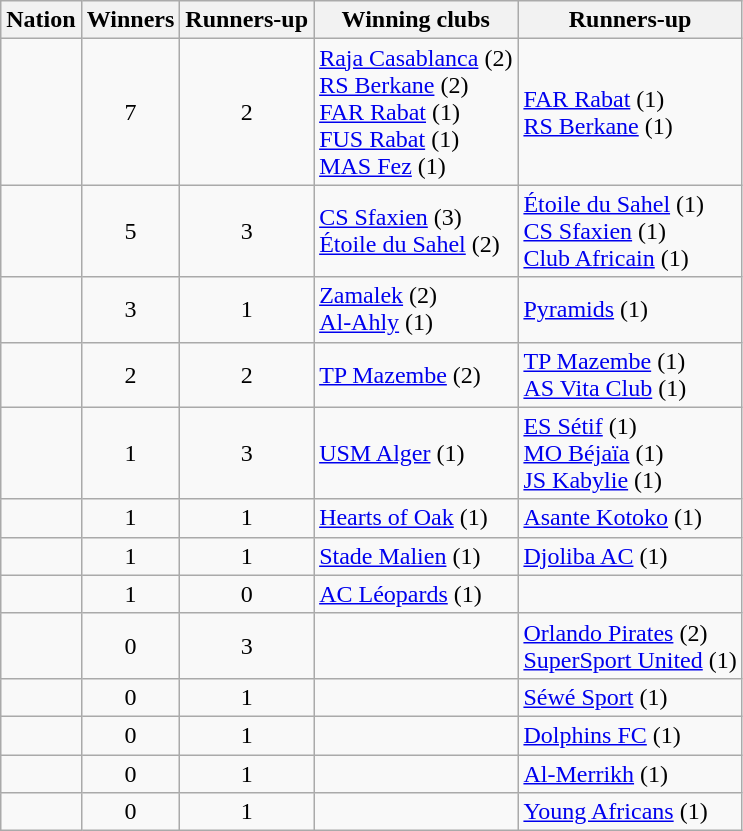<table class="wikitable sortable">
<tr>
<th>Nation</th>
<th>Winners</th>
<th>Runners-up</th>
<th>Winning clubs</th>
<th>Runners-up</th>
</tr>
<tr>
<td></td>
<td align=center>7</td>
<td align=center>2</td>
<td><a href='#'>Raja Casablanca</a> (2) <br><a href='#'>RS Berkane</a> (2) <br><a href='#'>FAR Rabat</a> (1)<br><a href='#'>FUS Rabat</a> (1)<br><a href='#'>MAS Fez</a> (1)</td>
<td><a href='#'>FAR Rabat</a> (1)<br><a href='#'>RS Berkane</a> (1)</td>
</tr>
<tr>
<td></td>
<td align=center>5</td>
<td align=center>3</td>
<td><a href='#'>CS Sfaxien</a> (3)<br><a href='#'>Étoile du Sahel</a> (2)</td>
<td><a href='#'>Étoile du Sahel</a> (1)<br><a href='#'>CS Sfaxien</a> (1)<br><a href='#'>Club Africain</a> (1)</td>
</tr>
<tr>
<td></td>
<td align=center>3</td>
<td align=center>1</td>
<td><a href='#'>Zamalek</a> (2)<br><a href='#'>Al-Ahly</a> (1)</td>
<td><a href='#'>Pyramids</a> (1)</td>
</tr>
<tr>
<td></td>
<td align=center>2</td>
<td align=center>2</td>
<td><a href='#'>TP Mazembe</a> (2)</td>
<td><a href='#'>TP Mazembe</a> (1)<br><a href='#'>AS Vita Club</a> (1)</td>
</tr>
<tr>
<td></td>
<td align=center>1</td>
<td align=center>3</td>
<td><a href='#'>USM Alger</a> (1)</td>
<td><a href='#'>ES Sétif</a> (1)<br><a href='#'>MO Béjaïa</a> (1)<br><a href='#'>JS Kabylie</a> (1)</td>
</tr>
<tr>
<td></td>
<td align=center>1</td>
<td align=center>1</td>
<td><a href='#'>Hearts of Oak</a> (1)</td>
<td><a href='#'>Asante Kotoko</a> (1)</td>
</tr>
<tr>
<td></td>
<td align=center>1</td>
<td align=center>1</td>
<td><a href='#'>Stade Malien</a> (1)</td>
<td><a href='#'>Djoliba AC</a> (1)</td>
</tr>
<tr>
<td></td>
<td align=center>1</td>
<td align=center>0</td>
<td><a href='#'>AC Léopards</a> (1)</td>
<td align=center></td>
</tr>
<tr>
<td></td>
<td align=center>0</td>
<td align=center>3</td>
<td align=center></td>
<td><a href='#'>Orlando Pirates</a> (2)<br><a href='#'>SuperSport United</a> (1)</td>
</tr>
<tr>
<td></td>
<td align=center>0</td>
<td align=center>1</td>
<td align=center></td>
<td><a href='#'>Séwé Sport</a> (1)</td>
</tr>
<tr>
<td></td>
<td align=center>0</td>
<td align=center>1</td>
<td align=center></td>
<td><a href='#'>Dolphins FC</a> (1)</td>
</tr>
<tr>
<td></td>
<td align=center>0</td>
<td align=center>1</td>
<td align=center></td>
<td><a href='#'>Al-Merrikh</a> (1)</td>
</tr>
<tr>
<td></td>
<td align=center>0</td>
<td align=center>1</td>
<td align=center></td>
<td><a href='#'>Young Africans</a> (1)</td>
</tr>
</table>
